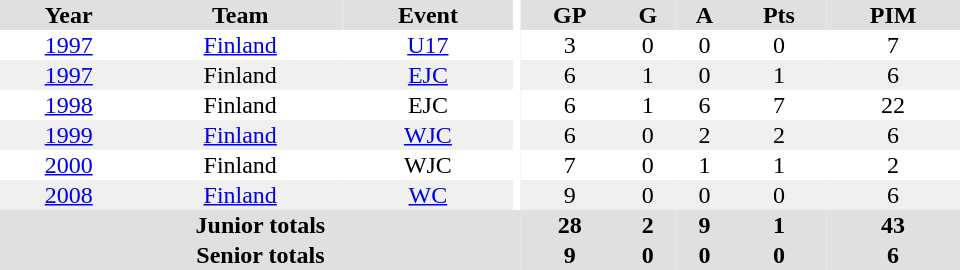<table border="0" cellpadding="1" cellspacing="0" ID="Table3" style="text-align:center; width:40em">
<tr bgcolor="#e0e0e0">
<th>Year</th>
<th>Team</th>
<th>Event</th>
<th rowspan="102" bgcolor="#ffffff"></th>
<th>GP</th>
<th>G</th>
<th>A</th>
<th>Pts</th>
<th>PIM</th>
</tr>
<tr>
<td><a href='#'>1997</a></td>
<td><a href='#'>Finland</a></td>
<td><a href='#'>U17</a></td>
<td>3</td>
<td>0</td>
<td>0</td>
<td>0</td>
<td>7</td>
</tr>
<tr bgcolor="#f0f0f0">
<td><a href='#'>1997</a></td>
<td>Finland</td>
<td><a href='#'>EJC</a></td>
<td>6</td>
<td>1</td>
<td>0</td>
<td>1</td>
<td>6</td>
</tr>
<tr>
<td><a href='#'>1998</a></td>
<td>Finland</td>
<td>EJC</td>
<td>6</td>
<td>1</td>
<td>6</td>
<td>7</td>
<td>22</td>
</tr>
<tr bgcolor="#f0f0f0">
<td><a href='#'>1999</a></td>
<td><a href='#'>Finland</a></td>
<td><a href='#'>WJC</a></td>
<td>6</td>
<td>0</td>
<td>2</td>
<td>2</td>
<td>6</td>
</tr>
<tr>
<td><a href='#'>2000</a></td>
<td>Finland</td>
<td>WJC</td>
<td>7</td>
<td>0</td>
<td>1</td>
<td>1</td>
<td>2</td>
</tr>
<tr bgcolor="#f0f0f0">
<td><a href='#'>2008</a></td>
<td><a href='#'>Finland</a></td>
<td><a href='#'>WC</a></td>
<td>9</td>
<td>0</td>
<td>0</td>
<td>0</td>
<td>6</td>
</tr>
<tr bgcolor="#e0e0e0">
<th colspan="4">Junior totals</th>
<th>28</th>
<th>2</th>
<th>9</th>
<th>1</th>
<th>43</th>
</tr>
<tr bgcolor="#e0e0e0">
<th colspan="4">Senior totals</th>
<th>9</th>
<th>0</th>
<th>0</th>
<th>0</th>
<th>6</th>
</tr>
</table>
